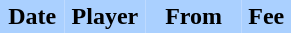<table border="0" cellspacing="0" cellpadding="2">
<tr bgcolor=AAD0FF>
<th width=20%>Date</th>
<th width=25%>Player</th>
<th width=30%>From</th>
<th width=15%>Fee</th>
</tr>
<tr>
<td></td>
<td></td>
<td></td>
</tr>
</table>
